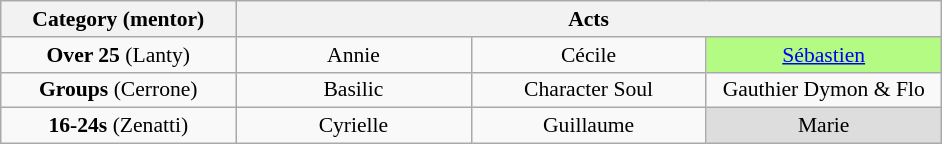<table class="wikitable" style="font-size:90%; text-align:center">
<tr>
<th>Category (mentor)</th>
<th colspan="3">Acts</th>
</tr>
<tr>
<td style="width: 150px;"><strong>Over 25</strong> (Lanty)</td>
<td style="width: 150px;">Annie</td>
<td style="width: 150px;">Cécile</td>
<td style="width: 150px; background:#B4FB84"><a href='#'>Sébastien</a></td>
</tr>
<tr>
<td><strong>Groups</strong> (Cerrone)</td>
<td>Basilic</td>
<td>Character Soul</td>
<td>Gauthier Dymon & Flo</td>
</tr>
<tr>
<td><strong>16-24s</strong> (Zenatti)</td>
<td>Cyrielle</td>
<td>Guillaume</td>
<td style="background:#DDDDDD">Marie</td>
</tr>
</table>
